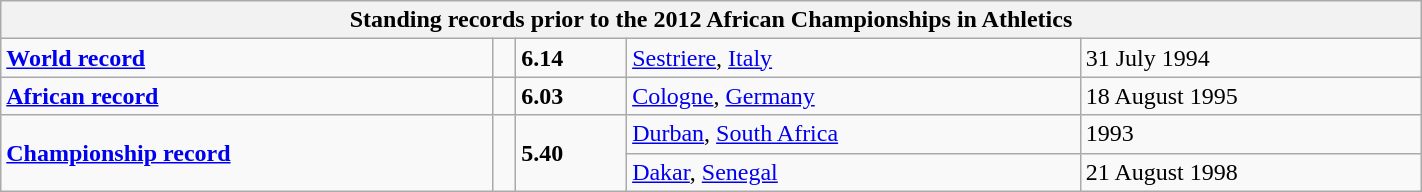<table class="wikitable" width=75%>
<tr>
<th colspan="5">Standing records prior to the 2012 African Championships in Athletics</th>
</tr>
<tr>
<td><strong><a href='#'>World record</a></strong></td>
<td></td>
<td><strong>6.14</strong></td>
<td><a href='#'>Sestriere</a>, <a href='#'>Italy</a></td>
<td>31 July 1994</td>
</tr>
<tr>
<td><strong><a href='#'>African record</a></strong></td>
<td></td>
<td><strong>6.03</strong></td>
<td><a href='#'>Cologne</a>, <a href='#'>Germany</a></td>
<td>18 August 1995</td>
</tr>
<tr>
<td rowspan=2><strong><a href='#'>Championship record</a></strong></td>
<td rowspan=2></td>
<td rowspan=2><strong>5.40</strong></td>
<td><a href='#'>Durban</a>, <a href='#'>South Africa</a></td>
<td>1993</td>
</tr>
<tr>
<td><a href='#'>Dakar</a>, <a href='#'>Senegal</a></td>
<td>21 August 1998</td>
</tr>
</table>
